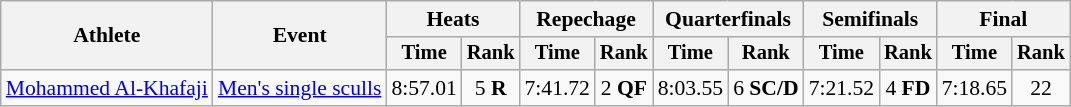<table class="wikitable" style="font-size:90%">
<tr>
<th rowspan="2">Athlete</th>
<th rowspan="2">Event</th>
<th colspan="2">Heats</th>
<th colspan="2">Repechage</th>
<th colspan="2">Quarterfinals</th>
<th colspan="2">Semifinals</th>
<th colspan="2">Final</th>
</tr>
<tr style="font-size:95%">
<th>Time</th>
<th>Rank</th>
<th>Time</th>
<th>Rank</th>
<th>Time</th>
<th>Rank</th>
<th>Time</th>
<th>Rank</th>
<th>Time</th>
<th>Rank</th>
</tr>
<tr align=center>
<td align=left><a href='#'>Mohammed Al-Khafaji</a></td>
<td align=left><a href='#'>Men's single sculls</a></td>
<td>8:57.01</td>
<td>5 <strong>R</strong></td>
<td>7:41.72</td>
<td>2 <strong>QF</strong></td>
<td>8:03.55</td>
<td>6 <strong>SC/D</strong></td>
<td>7:21.52</td>
<td>4 <strong>FD</strong></td>
<td>7:18.65</td>
<td>22</td>
</tr>
</table>
